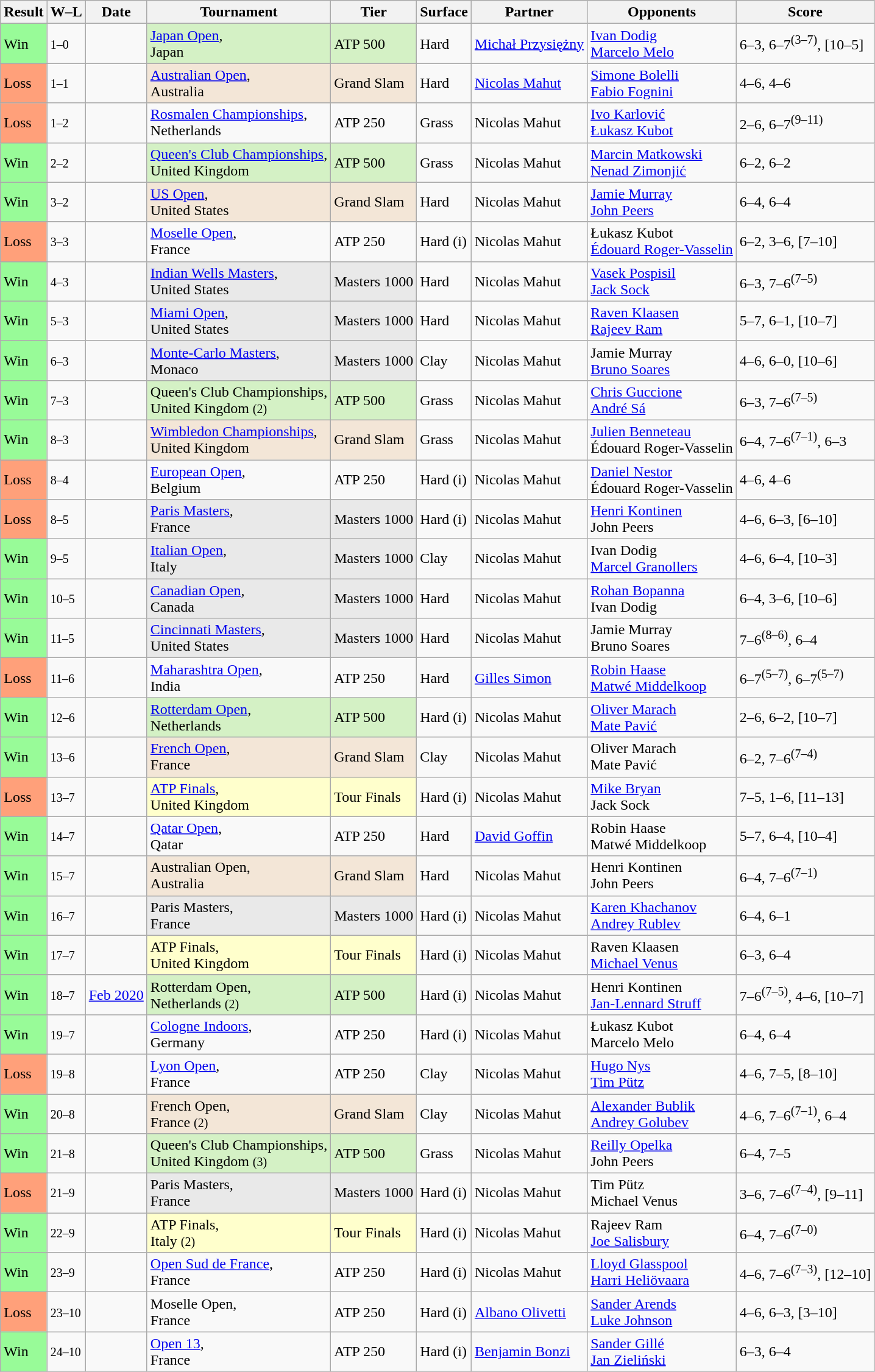<table class="sortable wikitable nowrap">
<tr>
<th>Result</th>
<th class=unsortable>W–L</th>
<th>Date</th>
<th>Tournament</th>
<th>Tier</th>
<th>Surface</th>
<th>Partner</th>
<th>Opponents</th>
<th class=unsortable>Score</th>
</tr>
<tr>
<td bgcolor=98FB98>Win</td>
<td><small>1–0</small></td>
<td><a href='#'></a></td>
<td style=background:#D4F1C5><a href='#'>Japan Open</a>,<br>Japan</td>
<td style=background:#D4F1C5>ATP 500</td>
<td>Hard</td>
<td> <a href='#'>Michał Przysiężny</a></td>
<td> <a href='#'>Ivan Dodig</a><br> <a href='#'>Marcelo Melo</a></td>
<td>6–3, 6–7<sup>(3–7)</sup>, [10–5]</td>
</tr>
<tr>
<td bgcolor=FFA07A>Loss</td>
<td><small>1–1</small></td>
<td><a href='#'></a></td>
<td style=background:#F3E6D7><a href='#'>Australian Open</a>,<br>Australia</td>
<td style=background:#F3E6D7>Grand Slam</td>
<td>Hard</td>
<td> <a href='#'>Nicolas Mahut</a></td>
<td> <a href='#'>Simone Bolelli</a><br> <a href='#'>Fabio Fognini</a></td>
<td>4–6, 4–6</td>
</tr>
<tr>
<td bgcolor=FFA07A>Loss</td>
<td><small>1–2</small></td>
<td><a href='#'></a></td>
<td><a href='#'>Rosmalen Championships</a>,<br>Netherlands</td>
<td>ATP 250</td>
<td>Grass</td>
<td> Nicolas Mahut</td>
<td> <a href='#'>Ivo Karlović</a><br> <a href='#'>Łukasz Kubot</a></td>
<td>2–6, 6–7<sup>(9–11)</sup></td>
</tr>
<tr>
<td bgcolor=98FB98>Win</td>
<td><small>2–2</small></td>
<td><a href='#'></a></td>
<td style=background:#D4F1C5><a href='#'>Queen's Club Championships</a>,<br>United Kingdom</td>
<td style=background:#D4F1C5>ATP 500</td>
<td>Grass</td>
<td> Nicolas Mahut</td>
<td> <a href='#'>Marcin Matkowski</a><br> <a href='#'>Nenad Zimonjić</a></td>
<td>6–2, 6–2</td>
</tr>
<tr>
<td bgcolor=98FB98>Win</td>
<td><small>3–2</small></td>
<td><a href='#'></a></td>
<td style=background:#F3E6D7><a href='#'>US Open</a>,<br>United States</td>
<td style=background:#F3E6D7>Grand Slam</td>
<td>Hard</td>
<td> Nicolas Mahut</td>
<td> <a href='#'>Jamie Murray</a><br> <a href='#'>John Peers</a></td>
<td>6–4, 6–4</td>
</tr>
<tr>
<td bgcolor=FFA07A>Loss</td>
<td><small>3–3</small></td>
<td><a href='#'></a></td>
<td><a href='#'>Moselle Open</a>,<br>France</td>
<td>ATP 250</td>
<td>Hard (i)</td>
<td> Nicolas Mahut</td>
<td> Łukasz Kubot<br> <a href='#'>Édouard Roger-Vasselin</a></td>
<td>6–2, 3–6, [7–10]</td>
</tr>
<tr>
<td bgcolor=98FB98>Win</td>
<td><small>4–3</small></td>
<td><a href='#'></a></td>
<td style=background:#E9E9E9><a href='#'>Indian Wells Masters</a>,<br>United States</td>
<td style=background:#E9E9E9>Masters 1000</td>
<td>Hard</td>
<td> Nicolas Mahut</td>
<td> <a href='#'>Vasek Pospisil</a><br> <a href='#'>Jack Sock</a></td>
<td>6–3, 7–6<sup>(7–5)</sup></td>
</tr>
<tr>
<td bgcolor=98FB98>Win</td>
<td><small>5–3</small></td>
<td><a href='#'></a></td>
<td style=background:#E9E9E9><a href='#'>Miami Open</a>,<br>United States</td>
<td style=background:#E9E9E9>Masters 1000</td>
<td>Hard</td>
<td> Nicolas Mahut</td>
<td> <a href='#'>Raven Klaasen</a><br> <a href='#'>Rajeev Ram</a></td>
<td>5–7, 6–1, [10–7]</td>
</tr>
<tr>
<td bgcolor=98FB98>Win</td>
<td><small>6–3</small></td>
<td><a href='#'></a></td>
<td style=background:#E9E9E9><a href='#'>Monte-Carlo Masters</a>,<br>Monaco</td>
<td style=background:#E9E9E9>Masters 1000</td>
<td>Clay</td>
<td> Nicolas Mahut</td>
<td> Jamie Murray<br> <a href='#'>Bruno Soares</a></td>
<td>4–6, 6–0, [10–6]</td>
</tr>
<tr>
<td bgcolor=98FB98>Win</td>
<td><small>7–3</small></td>
<td><a href='#'></a></td>
<td style=background:#D4F1C5>Queen's Club Championships,<br>United Kingdom <small>(2)</small></td>
<td style=background:#D4F1C5>ATP 500</td>
<td>Grass</td>
<td> Nicolas Mahut</td>
<td> <a href='#'>Chris Guccione</a><br> <a href='#'>André Sá</a></td>
<td>6–3, 7–6<sup>(7–5)</sup></td>
</tr>
<tr>
<td bgcolor=98FB98>Win</td>
<td><small>8–3</small></td>
<td><a href='#'></a></td>
<td style=background:#F3E6D7><a href='#'>Wimbledon Championships</a>,<br>United Kingdom</td>
<td style=background:#F3E6D7>Grand Slam</td>
<td>Grass</td>
<td> Nicolas Mahut</td>
<td> <a href='#'>Julien Benneteau</a><br> Édouard Roger-Vasselin</td>
<td>6–4, 7–6<sup>(7–1)</sup>, 6–3</td>
</tr>
<tr>
<td bgcolor=FFA07A>Loss</td>
<td><small>8–4</small></td>
<td><a href='#'></a></td>
<td><a href='#'>European Open</a>,<br>Belgium</td>
<td>ATP 250</td>
<td>Hard (i)</td>
<td> Nicolas Mahut</td>
<td> <a href='#'>Daniel Nestor</a> <br>  Édouard Roger-Vasselin</td>
<td>4–6, 4–6</td>
</tr>
<tr>
<td bgcolor=FFA07A>Loss</td>
<td><small>8–5</small></td>
<td><a href='#'></a></td>
<td style=background:#E9E9E9><a href='#'>Paris Masters</a>,<br>France</td>
<td style=background:#E9E9E9>Masters 1000</td>
<td>Hard (i)</td>
<td> Nicolas Mahut</td>
<td> <a href='#'>Henri Kontinen</a><br> John Peers</td>
<td>4–6, 6–3, [6–10]</td>
</tr>
<tr>
<td bgcolor=98FB98>Win</td>
<td><small>9–5</small></td>
<td><a href='#'></a></td>
<td style=background:#E9E9E9><a href='#'>Italian Open</a>,<br>Italy</td>
<td style=background:#E9E9E9>Masters 1000</td>
<td>Clay</td>
<td> Nicolas Mahut</td>
<td> Ivan Dodig<br> <a href='#'>Marcel Granollers</a></td>
<td>4–6, 6–4, [10–3]</td>
</tr>
<tr>
<td bgcolor=98FB98>Win</td>
<td><small>10–5</small></td>
<td><a href='#'></a></td>
<td style=background:#E9E9E9><a href='#'>Canadian Open</a>,<br>Canada</td>
<td style=background:#E9E9E9>Masters 1000</td>
<td>Hard</td>
<td> Nicolas Mahut</td>
<td> <a href='#'>Rohan Bopanna</a><br> Ivan Dodig</td>
<td>6–4, 3–6, [10–6]</td>
</tr>
<tr>
<td bgcolor=98FB98>Win</td>
<td><small>11–5</small></td>
<td><a href='#'></a></td>
<td style=background:#E9E9E9><a href='#'>Cincinnati Masters</a>,<br>United States</td>
<td style=background:#E9E9E9>Masters 1000</td>
<td>Hard</td>
<td> Nicolas Mahut</td>
<td> Jamie Murray<br> Bruno Soares</td>
<td>7–6<sup>(8–6)</sup>, 6–4</td>
</tr>
<tr>
<td bgcolor=FFA07A>Loss</td>
<td><small>11–6</small></td>
<td><a href='#'></a></td>
<td><a href='#'>Maharashtra Open</a>,<br>India</td>
<td>ATP 250</td>
<td>Hard</td>
<td> <a href='#'>Gilles Simon</a></td>
<td> <a href='#'>Robin Haase</a><br> <a href='#'>Matwé Middelkoop</a></td>
<td>6–7<sup>(5–7)</sup>, 6–7<sup>(5–7)</sup></td>
</tr>
<tr>
<td bgcolor=98FB98>Win</td>
<td><small>12–6</small></td>
<td><a href='#'></a></td>
<td style=background:#D4F1C5><a href='#'>Rotterdam Open</a>,<br>Netherlands</td>
<td style=background:#D4F1C5>ATP 500</td>
<td>Hard (i)</td>
<td> Nicolas Mahut</td>
<td> <a href='#'>Oliver Marach</a> <br>  <a href='#'>Mate Pavić</a></td>
<td>2–6, 6–2, [10–7]</td>
</tr>
<tr>
<td bgcolor=98FB98>Win</td>
<td><small>13–6</small></td>
<td><a href='#'></a></td>
<td style=background:#F3E6D7><a href='#'>French Open</a>,<br>France</td>
<td style=background:#F3E6D7>Grand Slam</td>
<td>Clay</td>
<td> Nicolas Mahut</td>
<td> Oliver Marach <br>  Mate Pavić</td>
<td>6–2, 7–6<sup>(7–4)</sup></td>
</tr>
<tr>
<td bgcolor=FFA07A>Loss</td>
<td><small>13–7</small></td>
<td><a href='#'></a></td>
<td style=background:#ffffcc><a href='#'>ATP Finals</a>,<br>United Kingdom</td>
<td style=background:#ffffcc>Tour Finals</td>
<td>Hard (i)</td>
<td> Nicolas Mahut</td>
<td> <a href='#'>Mike Bryan</a><br> Jack Sock</td>
<td>7–5, 1–6, [11–13]</td>
</tr>
<tr>
<td bgcolor=98FB98>Win</td>
<td><small>14–7</small></td>
<td><a href='#'></a></td>
<td><a href='#'>Qatar Open</a>,<br>Qatar</td>
<td>ATP 250</td>
<td>Hard</td>
<td> <a href='#'>David Goffin</a></td>
<td> Robin Haase<br> Matwé Middelkoop</td>
<td>5–7, 6–4, [10–4]</td>
</tr>
<tr>
<td bgcolor=98FB98>Win</td>
<td><small>15–7</small></td>
<td><a href='#'></a></td>
<td style=background:#F3E6D7>Australian Open,<br>Australia</td>
<td style=background:#F3E6D7>Grand Slam</td>
<td>Hard</td>
<td> Nicolas Mahut</td>
<td> Henri Kontinen<br> John Peers</td>
<td>6–4, 7–6<sup>(7–1)</sup></td>
</tr>
<tr>
<td bgcolor=98FB98>Win</td>
<td><small>16–7</small></td>
<td><a href='#'></a></td>
<td style=background:#E9E9E9>Paris Masters,<br>France</td>
<td style=background:#E9E9E9>Masters 1000</td>
<td>Hard (i)</td>
<td> Nicolas Mahut</td>
<td> <a href='#'>Karen Khachanov</a><br> <a href='#'>Andrey Rublev</a></td>
<td>6–4, 6–1</td>
</tr>
<tr>
<td bgcolor=98FB98>Win</td>
<td><small>17–7</small></td>
<td><a href='#'></a></td>
<td style=background:#ffffcc>ATP Finals,<br>United Kingdom</td>
<td style=background:#ffffcc>Tour Finals</td>
<td>Hard (i)</td>
<td> Nicolas Mahut</td>
<td> Raven Klaasen<br> <a href='#'>Michael Venus</a></td>
<td>6–3, 6–4</td>
</tr>
<tr>
<td bgcolor=98FB98>Win</td>
<td><small>18–7</small></td>
<td><a href='#'>Feb 2020</a></td>
<td style=background:#D4F1C5>Rotterdam Open, <br>Netherlands <small>(2)</small></td>
<td style=background:#D4F1C5>ATP 500</td>
<td>Hard (i)</td>
<td> Nicolas Mahut</td>
<td> Henri Kontinen<br> <a href='#'>Jan-Lennard Struff</a></td>
<td>7–6<sup>(7–5)</sup>, 4–6, [10–7]</td>
</tr>
<tr>
<td bgcolor=98FB98>Win</td>
<td><small>19–7</small></td>
<td><a href='#'></a></td>
<td><a href='#'>Cologne Indoors</a>,<br>Germany</td>
<td>ATP 250</td>
<td>Hard (i)</td>
<td> Nicolas Mahut</td>
<td> Łukasz Kubot<br> Marcelo Melo</td>
<td>6–4, 6–4</td>
</tr>
<tr>
<td bgcolor=FFA07A>Loss</td>
<td><small>19–8</small></td>
<td><a href='#'></a></td>
<td><a href='#'>Lyon Open</a>,<br>France</td>
<td>ATP 250</td>
<td>Clay</td>
<td> Nicolas Mahut</td>
<td> <a href='#'>Hugo Nys</a><br> <a href='#'>Tim Pütz</a></td>
<td>4–6, 7–5, [8–10]</td>
</tr>
<tr>
<td bgcolor=98FB98>Win</td>
<td><small>20–8</small></td>
<td><a href='#'></a></td>
<td style=background:#F3E6D7>French Open,<br>France <small>(2)</small></td>
<td style=background:#F3E6D7>Grand Slam</td>
<td>Clay</td>
<td> Nicolas Mahut</td>
<td> <a href='#'>Alexander Bublik</a><br> <a href='#'>Andrey Golubev</a></td>
<td>4–6, 7–6<sup>(7–1)</sup>, 6–4</td>
</tr>
<tr>
<td bgcolor=98FB98>Win</td>
<td><small>21–8</small></td>
<td><a href='#'></a></td>
<td style=background:#D4F1C5>Queen's Club Championships,<br>United Kingdom <small>(3)</small></td>
<td style=background:#D4F1C5>ATP 500</td>
<td>Grass</td>
<td> Nicolas Mahut</td>
<td> <a href='#'>Reilly Opelka</a> <br> John Peers</td>
<td>6–4, 7–5</td>
</tr>
<tr>
<td bgcolor=FFA07A>Loss</td>
<td><small>21–9</small></td>
<td><a href='#'></a></td>
<td style=background:#E9E9E9>Paris Masters,<br>France</td>
<td style=background:#E9E9E9>Masters 1000</td>
<td>Hard (i)</td>
<td> Nicolas Mahut</td>
<td> Tim Pütz<br> Michael Venus</td>
<td>3–6, 7–6<sup>(7–4)</sup>, [9–11]</td>
</tr>
<tr>
<td bgcolor=98FB98>Win</td>
<td><small>22–9</small></td>
<td><a href='#'></a></td>
<td style=background:#ffffcc>ATP Finals,<br>Italy <small>(2)</small></td>
<td style=background:#ffffcc>Tour Finals</td>
<td>Hard (i)</td>
<td> Nicolas Mahut</td>
<td> Rajeev Ram<br> <a href='#'>Joe Salisbury</a></td>
<td>6–4, 7–6<sup>(7–0)</sup></td>
</tr>
<tr>
<td bgcolor=98fb98>Win</td>
<td><small>23–9</small></td>
<td><a href='#'></a></td>
<td><a href='#'>Open Sud de France</a>,<br>France</td>
<td>ATP 250</td>
<td>Hard (i)</td>
<td> Nicolas Mahut</td>
<td> <a href='#'>Lloyd Glasspool</a> <br>  <a href='#'>Harri Heliövaara</a></td>
<td>4–6, 7–6<sup>(7–3)</sup>, [12–10]</td>
</tr>
<tr>
<td bgcolor=FFA07A>Loss</td>
<td><small>23–10</small></td>
<td><a href='#'></a></td>
<td>Moselle Open,<br>France</td>
<td>ATP 250</td>
<td>Hard (i)</td>
<td> <a href='#'>Albano Olivetti</a></td>
<td> <a href='#'>Sander Arends</a><br> <a href='#'>Luke Johnson</a></td>
<td>4–6, 6–3, [3–10]</td>
</tr>
<tr>
<td bgcolor=98FB98>Win</td>
<td><small>24–10</small></td>
<td><a href='#'></a></td>
<td><a href='#'>Open 13</a>,<br>France</td>
<td>ATP 250</td>
<td>Hard (i)</td>
<td> <a href='#'>Benjamin Bonzi</a></td>
<td> <a href='#'>Sander Gillé</a><br> <a href='#'>Jan Zieliński</a></td>
<td>6–3, 6–4</td>
</tr>
</table>
